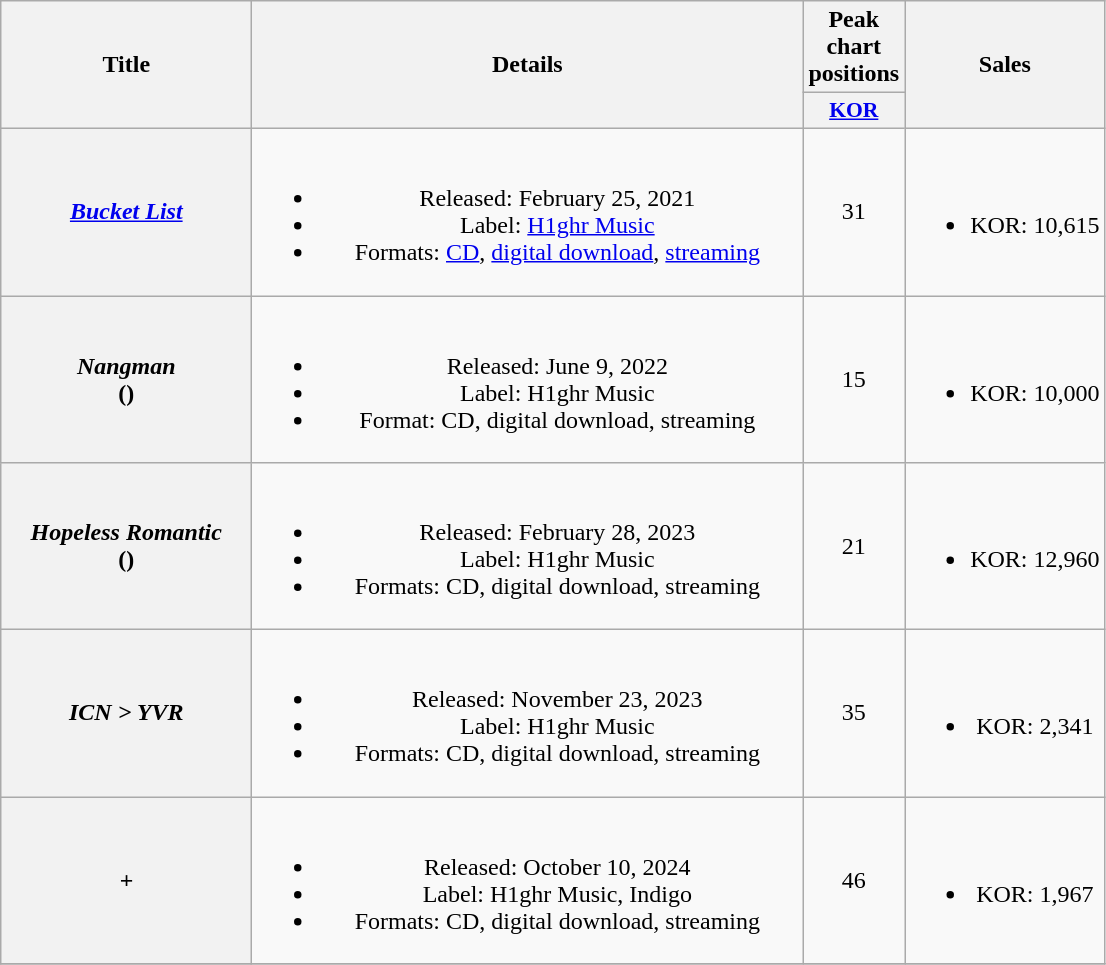<table class="wikitable plainrowheaders" style="text-align:center;" border="1">
<tr>
<th scope="col" rowspan="2" style="width:10em;">Title</th>
<th scope="col" rowspan="2" style="width:22.5em;">Details</th>
<th scope="col">Peak chart<br>positions</th>
<th scope="col" rowspan="2">Sales</th>
</tr>
<tr>
<th scope="col" style="width:2.2em;font-size:90%;"><a href='#'>KOR</a><br></th>
</tr>
<tr>
<th scope="row"><em><a href='#'>Bucket List</a></em></th>
<td><br><ul><li>Released: February 25, 2021</li><li>Label: <a href='#'>H1ghr Music</a></li><li>Formats: <a href='#'>CD</a>, <a href='#'>digital download</a>, <a href='#'>streaming</a></li></ul></td>
<td>31</td>
<td><br><ul><li>KOR: 10,615</li></ul></td>
</tr>
<tr>
<th scope="row"><em>Nangman</em><br>()</th>
<td><br><ul><li>Released: June 9, 2022</li><li>Label: H1ghr Music</li><li>Format: CD, digital download, streaming</li></ul></td>
<td>15</td>
<td><br><ul><li>KOR: 10,000</li></ul></td>
</tr>
<tr>
<th scope="row"><em>Hopeless Romantic</em><br>()</th>
<td><br><ul><li>Released: February 28, 2023</li><li>Label: H1ghr Music</li><li>Formats: CD, digital download, streaming</li></ul></td>
<td>21</td>
<td><br><ul><li>KOR: 12,960</li></ul></td>
</tr>
<tr>
<th scope="row"><em>ICN > YVR</em></th>
<td><br><ul><li>Released: November 23, 2023</li><li>Label: H1ghr Music</li><li>Formats: CD, digital download, streaming</li></ul></td>
<td>35</td>
<td><br><ul><li>KOR: 2,341</li></ul></td>
</tr>
<tr>
<th scope="row"><em>+</em> </th>
<td><br><ul><li>Released: October 10, 2024</li><li>Label: H1ghr Music, Indigo</li><li>Formats: CD, digital download, streaming</li></ul></td>
<td>46</td>
<td><br><ul><li>KOR: 1,967</li></ul></td>
</tr>
<tr>
</tr>
</table>
